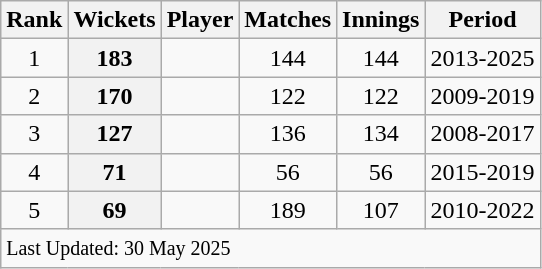<table class="wikitable">
<tr>
<th>Rank</th>
<th>Wickets</th>
<th>Player</th>
<th>Matches</th>
<th>Innings</th>
<th>Period</th>
</tr>
<tr>
<td align=center>1</td>
<th scope=row style=text-align:center;>183</th>
<td></td>
<td align=center>144</td>
<td align="center">144</td>
<td>2013-2025</td>
</tr>
<tr>
<td align=center>2</td>
<th scope=row style=text-align:center;>170</th>
<td></td>
<td align=center>122</td>
<td align=center>122</td>
<td>2009-2019</td>
</tr>
<tr>
<td align=center>3</td>
<th scope=row style=text-align:center;>127</th>
<td></td>
<td align=center>136</td>
<td align=center>134</td>
<td>2008-2017</td>
</tr>
<tr>
<td align=center>4</td>
<th scope=row style=text-align:center;>71</th>
<td></td>
<td align=center>56</td>
<td align=center>56</td>
<td>2015-2019</td>
</tr>
<tr>
<td align=center>5</td>
<th scope=row style=text-align:center;>69</th>
<td></td>
<td align=center>189</td>
<td align=center>107</td>
<td>2010-2022</td>
</tr>
<tr class="sortbottom">
<td colspan="6"><small>Last Updated: 30 May 2025</small></td>
</tr>
</table>
